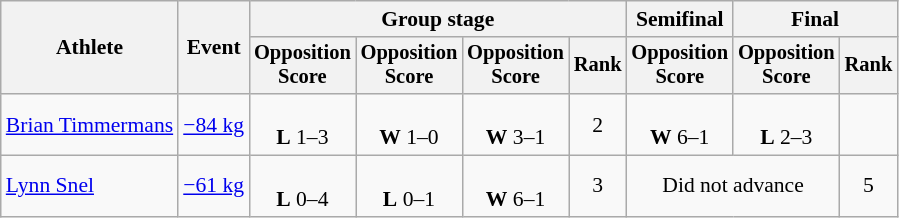<table class="wikitable" style="text-align:center; font-size:90%">
<tr>
<th rowspan=2>Athlete</th>
<th rowspan=2>Event</th>
<th colspan=4>Group stage</th>
<th>Semifinal</th>
<th colspan=2>Final</th>
</tr>
<tr style="font-size:95%">
<th>Opposition<br>Score</th>
<th>Opposition<br>Score</th>
<th>Opposition<br>Score</th>
<th>Rank</th>
<th>Opposition<br>Score</th>
<th>Opposition<br>Score</th>
<th>Rank</th>
</tr>
<tr>
<td align=left><a href='#'>Brian Timmermans</a></td>
<td align=left><a href='#'>−84 kg</a></td>
<td><br><strong>L</strong> 1–3</td>
<td><br><strong>W</strong> 1–0</td>
<td><br><strong>W</strong> 3–1</td>
<td>2</td>
<td><br><strong>W</strong> 6–1</td>
<td><br><strong>L</strong> 2–3</td>
<td></td>
</tr>
<tr>
<td align=left><a href='#'>Lynn Snel</a></td>
<td align=left><a href='#'>−61 kg</a></td>
<td><br><strong>L</strong> 0–4</td>
<td><br><strong>L</strong> 0–1</td>
<td><br><strong>W</strong> 6–1</td>
<td>3</td>
<td colspan=2>Did not advance</td>
<td>5</td>
</tr>
</table>
